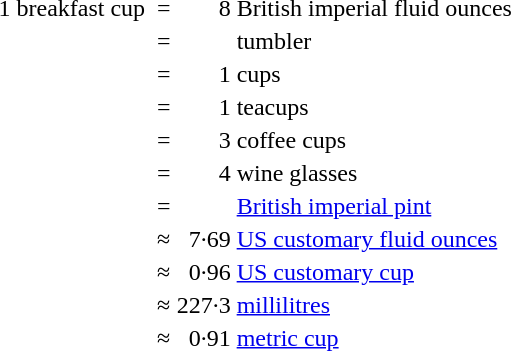<table>
<tr>
<td>1 breakfast cup </td>
<td>=</td>
<td align=right>8</td>
<td>British imperial fluid ounces</td>
</tr>
<tr>
<td></td>
<td>=</td>
<td align=right></td>
<td>tumbler</td>
</tr>
<tr>
<td></td>
<td>=</td>
<td align=right>1</td>
<td>cups</td>
</tr>
<tr>
<td></td>
<td>=</td>
<td align=right>1</td>
<td>teacups</td>
</tr>
<tr>
<td></td>
<td>=</td>
<td align=right>3</td>
<td>coffee cups</td>
</tr>
<tr>
<td></td>
<td>=</td>
<td align=right>4</td>
<td>wine glasses</td>
</tr>
<tr>
<td></td>
<td>=</td>
<td align=right></td>
<td><a href='#'>British imperial pint</a></td>
</tr>
<tr>
<td></td>
<td>≈</td>
<td align=right>7·69</td>
<td><a href='#'>US customary fluid ounces</a></td>
</tr>
<tr>
<td></td>
<td>≈</td>
<td align=right>0·96</td>
<td><a href='#'>US customary cup</a></td>
</tr>
<tr>
<td></td>
<td>≈</td>
<td align=right>227·3</td>
<td><a href='#'>millilitres</a></td>
</tr>
<tr>
<td></td>
<td>≈</td>
<td align=right>0·91</td>
<td><a href='#'>metric cup</a></td>
</tr>
</table>
